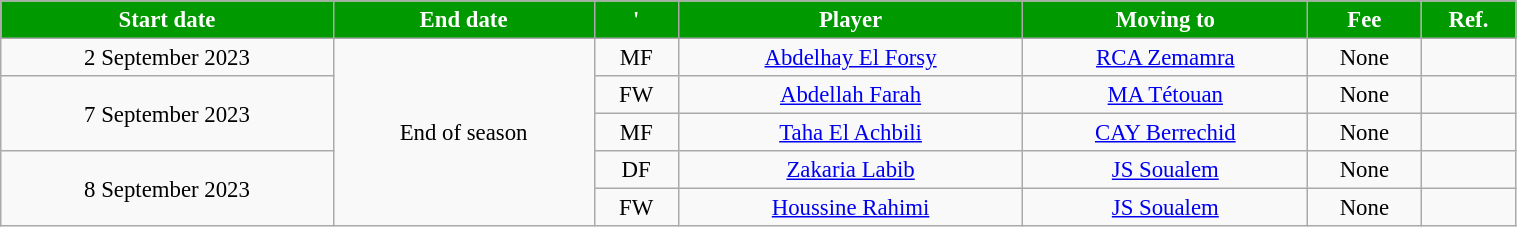<table class="wikitable" style="width:80%; text-align:center; font-size:95%; text-align:centre;">
<tr>
<th style="background:#009900; color:white;">Start date</th>
<th style="background:#009900; color:white;">End date</th>
<th style="background:#009900; color:white;">'</th>
<th style="background:#009900; color:white;">Player</th>
<th style="background:#009900; color:white;">Moving to</th>
<th style="background:#009900; color:white;">Fee</th>
<th style="background:#009900; color:white;">Ref.</th>
</tr>
<tr>
<td>2 September 2023</td>
<td rowspan="5">End of season</td>
<td>MF</td>
<td> <a href='#'>Abdelhay El Forsy</a></td>
<td><a href='#'>RCA Zemamra</a></td>
<td>None</td>
<td></td>
</tr>
<tr>
<td rowspan="2">7 September 2023</td>
<td>FW</td>
<td> <a href='#'>Abdellah Farah</a></td>
<td><a href='#'>MA Tétouan</a></td>
<td>None</td>
<td></td>
</tr>
<tr>
<td>MF</td>
<td> <a href='#'>Taha El Achbili</a></td>
<td><a href='#'>CAY Berrechid</a></td>
<td>None</td>
<td></td>
</tr>
<tr>
<td rowspan="2">8 September 2023</td>
<td>DF</td>
<td> <a href='#'>Zakaria Labib</a></td>
<td><a href='#'>JS Soualem</a></td>
<td>None</td>
<td></td>
</tr>
<tr>
<td>FW</td>
<td> <a href='#'>Houssine Rahimi</a></td>
<td><a href='#'>JS Soualem</a></td>
<td>None</td>
<td></td>
</tr>
</table>
